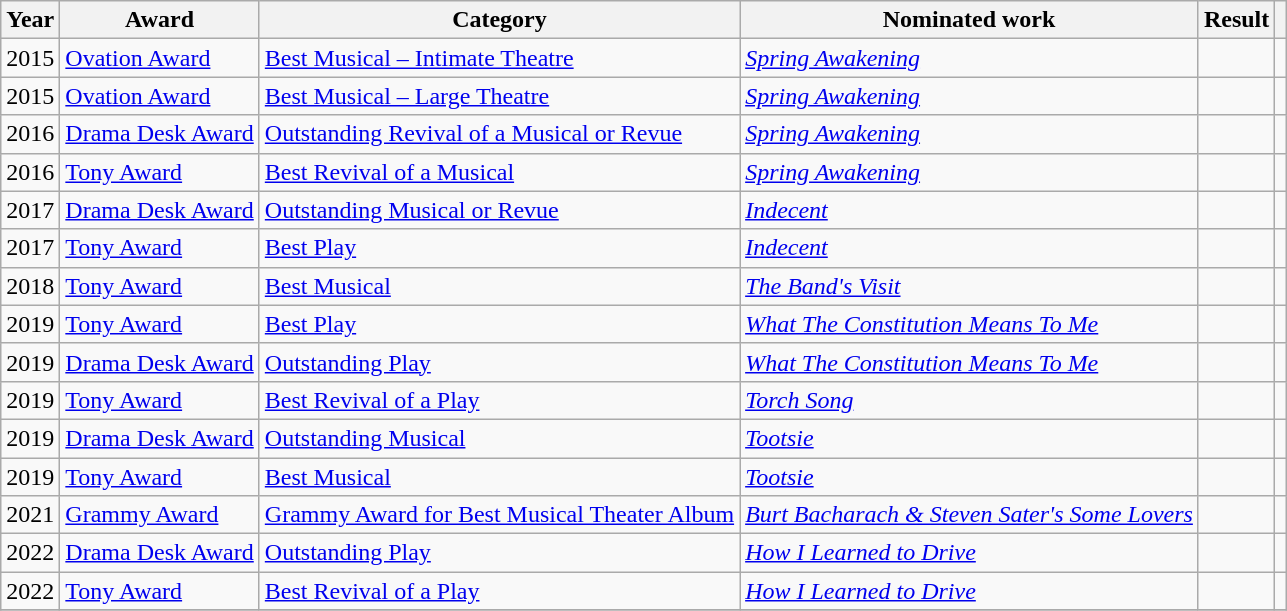<table class="wikitable sortable">
<tr>
<th>Year</th>
<th>Award</th>
<th>Category</th>
<th>Nominated work</th>
<th>Result</th>
<th></th>
</tr>
<tr>
<td>2015</td>
<td><a href='#'>Ovation Award</a></td>
<td><a href='#'>Best Musical – Intimate Theatre</a></td>
<td><em><a href='#'>Spring Awakening</a></em></td>
<td></td>
<td></td>
</tr>
<tr>
<td>2015</td>
<td><a href='#'>Ovation Award</a></td>
<td><a href='#'>Best Musical – Large Theatre</a></td>
<td><em><a href='#'>Spring Awakening</a></em></td>
<td></td>
<td></td>
</tr>
<tr>
<td>2016</td>
<td><a href='#'>Drama Desk Award</a></td>
<td><a href='#'>Outstanding Revival of a Musical or Revue</a></td>
<td><em><a href='#'>Spring Awakening</a></em></td>
<td></td>
<td></td>
</tr>
<tr>
<td>2016</td>
<td><a href='#'>Tony Award</a></td>
<td><a href='#'>Best Revival of a Musical</a></td>
<td><em><a href='#'>Spring Awakening</a></em></td>
<td></td>
<td></td>
</tr>
<tr>
<td>2017</td>
<td><a href='#'>Drama Desk Award</a></td>
<td><a href='#'>Outstanding Musical or Revue</a></td>
<td><em><a href='#'>Indecent</a></em></td>
<td></td>
<td></td>
</tr>
<tr>
<td>2017</td>
<td><a href='#'>Tony Award</a></td>
<td><a href='#'>Best Play</a></td>
<td><em><a href='#'>Indecent</a></em></td>
<td></td>
<td></td>
</tr>
<tr>
<td>2018</td>
<td><a href='#'>Tony Award</a></td>
<td><a href='#'>Best Musical</a></td>
<td><em><a href='#'>The Band's Visit</a></em></td>
<td></td>
<td></td>
</tr>
<tr>
<td>2019</td>
<td><a href='#'>Tony Award</a></td>
<td><a href='#'>Best Play</a></td>
<td><em><a href='#'>What The Constitution Means To Me</a></em></td>
<td></td>
<td></td>
</tr>
<tr>
<td>2019</td>
<td><a href='#'>Drama Desk Award</a></td>
<td><a href='#'>Outstanding Play</a></td>
<td><em><a href='#'>What The Constitution Means To Me</a></em></td>
<td></td>
<td></td>
</tr>
<tr>
<td>2019</td>
<td><a href='#'>Tony Award</a></td>
<td><a href='#'>Best Revival of a Play</a></td>
<td><em><a href='#'>Torch Song</a></em></td>
<td></td>
<td></td>
</tr>
<tr>
<td>2019</td>
<td><a href='#'>Drama Desk Award</a></td>
<td><a href='#'>Outstanding Musical</a></td>
<td><em><a href='#'>Tootsie</a></em></td>
<td></td>
<td></td>
</tr>
<tr>
<td>2019</td>
<td><a href='#'>Tony Award</a></td>
<td><a href='#'>Best Musical</a></td>
<td><em><a href='#'>Tootsie</a></em></td>
<td></td>
<td></td>
</tr>
<tr>
<td>2021</td>
<td><a href='#'>Grammy Award</a></td>
<td><a href='#'>Grammy Award for Best Musical Theater Album</a></td>
<td><em><a href='#'>Burt Bacharach & Steven Sater's Some Lovers</a></em></td>
<td></td>
<td></td>
</tr>
<tr>
<td>2022</td>
<td><a href='#'>Drama Desk Award</a></td>
<td><a href='#'>Outstanding Play</a></td>
<td><em><a href='#'>How I Learned to Drive</a></em></td>
<td></td>
<td></td>
</tr>
<tr>
<td>2022</td>
<td><a href='#'>Tony Award</a></td>
<td><a href='#'>Best Revival of a Play</a></td>
<td><em><a href='#'>How I Learned to Drive</a></em></td>
<td></td>
<td></td>
</tr>
<tr>
</tr>
</table>
